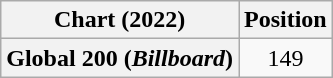<table class="wikitable plainrowheaders" style="text-align:center">
<tr>
<th scope="col">Chart (2022)</th>
<th scope="col">Position</th>
</tr>
<tr>
<th scope="row">Global 200 (<em>Billboard</em>)</th>
<td>149</td>
</tr>
</table>
